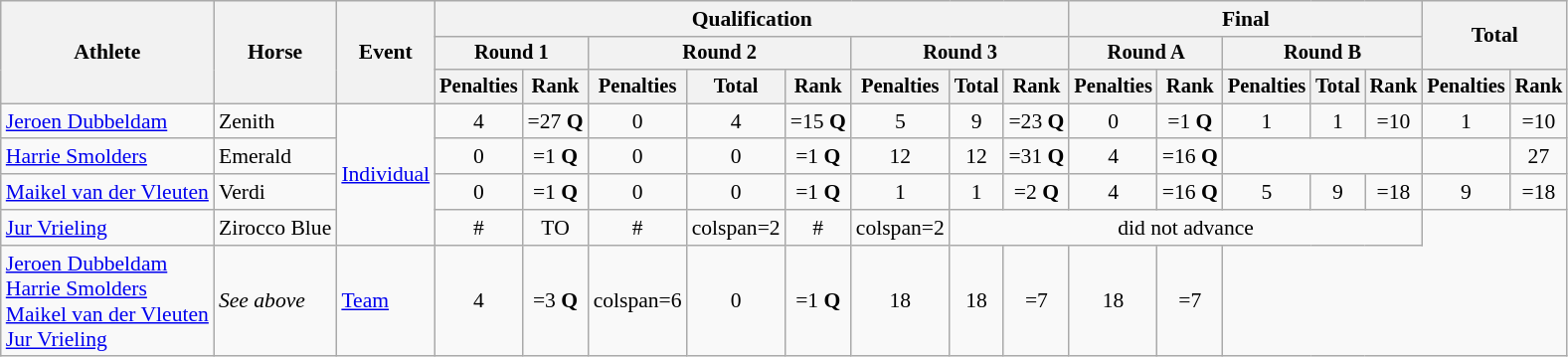<table class="wikitable" style="font-size:90%">
<tr>
<th rowspan=3>Athlete</th>
<th rowspan=3>Horse</th>
<th rowspan=3>Event</th>
<th colspan=8>Qualification</th>
<th colspan=5>Final</th>
<th rowspan=2 colspan=2>Total</th>
</tr>
<tr style="font-size:95%">
<th colspan=2>Round 1</th>
<th colspan=3>Round 2</th>
<th colspan=3>Round 3</th>
<th colspan=2>Round A</th>
<th colspan=3>Round B</th>
</tr>
<tr style="font-size:95%">
<th>Penalties</th>
<th>Rank</th>
<th>Penalties</th>
<th>Total</th>
<th>Rank</th>
<th>Penalties</th>
<th>Total</th>
<th>Rank</th>
<th>Penalties</th>
<th>Rank</th>
<th>Penalties</th>
<th>Total</th>
<th>Rank</th>
<th>Penalties</th>
<th>Rank</th>
</tr>
<tr align=center>
<td align=left><a href='#'>Jeroen Dubbeldam</a></td>
<td align=left>Zenith</td>
<td align=left rowspan=4><a href='#'>Individual</a></td>
<td>4</td>
<td>=27 <strong>Q</strong></td>
<td>0</td>
<td>4</td>
<td>=15 <strong>Q</strong></td>
<td>5</td>
<td>9</td>
<td>=23 <strong>Q</strong></td>
<td>0</td>
<td>=1 <strong>Q</strong></td>
<td>1</td>
<td>1</td>
<td>=10</td>
<td>1</td>
<td>=10</td>
</tr>
<tr align=center>
<td align=left><a href='#'>Harrie Smolders</a></td>
<td align=left>Emerald</td>
<td>0</td>
<td>=1 <strong>Q</strong></td>
<td>0</td>
<td>0</td>
<td>=1 <strong>Q</strong></td>
<td>12</td>
<td>12</td>
<td>=31 <strong>Q</strong></td>
<td>4</td>
<td>=16 <strong>Q</strong></td>
<td colspan=3></td>
<td></td>
<td>27</td>
</tr>
<tr align=center>
<td align=left><a href='#'>Maikel van der Vleuten</a></td>
<td align=left>Verdi</td>
<td>0</td>
<td>=1 <strong>Q</strong></td>
<td>0</td>
<td>0</td>
<td>=1 <strong>Q</strong></td>
<td>1</td>
<td>1</td>
<td>=2 <strong>Q</strong></td>
<td>4</td>
<td>=16 <strong>Q</strong></td>
<td>5</td>
<td>9</td>
<td>=18</td>
<td>9</td>
<td>=18</td>
</tr>
<tr align=center>
<td align=left><a href='#'>Jur Vrieling</a></td>
<td align=left>Zirocco Blue</td>
<td> #</td>
<td>TO</td>
<td> #</td>
<td>colspan=2 </td>
<td> #</td>
<td>colspan=2 </td>
<td colspan=7>did not advance</td>
</tr>
<tr align=center>
<td align=left><a href='#'>Jeroen Dubbeldam</a><br><a href='#'>Harrie Smolders</a><br><a href='#'>Maikel van der Vleuten</a><br><a href='#'>Jur Vrieling</a></td>
<td align=left><em>See above</em></td>
<td align=left><a href='#'>Team</a></td>
<td>4</td>
<td>=3 <strong>Q</strong></td>
<td>colspan=6 </td>
<td>0</td>
<td>=1 <strong>Q</strong></td>
<td>18</td>
<td>18</td>
<td>=7</td>
<td>18</td>
<td>=7</td>
</tr>
</table>
